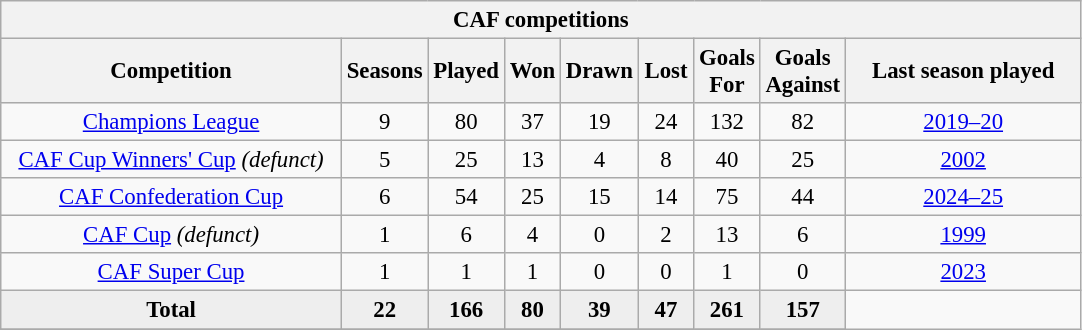<table class="wikitable" style="font-size:95%; text-align: center;">
<tr>
<th colspan="9">CAF competitions</th>
</tr>
<tr>
<th width="220">Competition</th>
<th width="30">Seasons</th>
<th width="30">Played</th>
<th width="30">Won</th>
<th width="30">Drawn</th>
<th width="30">Lost</th>
<th width="30">Goals For</th>
<th width="30">Goals Against</th>
<th width="150">Last season played</th>
</tr>
<tr>
<td><a href='#'>Champions League</a></td>
<td>9</td>
<td>80</td>
<td>37</td>
<td>19</td>
<td>24</td>
<td>132</td>
<td>82</td>
<td><a href='#'>2019–20</a></td>
</tr>
<tr>
<td><a href='#'>CAF Cup Winners' Cup</a> <em>(defunct)</em></td>
<td>5</td>
<td>25</td>
<td>13</td>
<td>4</td>
<td>8</td>
<td>40</td>
<td>25</td>
<td><a href='#'>2002</a></td>
</tr>
<tr>
<td><a href='#'>CAF Confederation Cup</a></td>
<td>6</td>
<td>54</td>
<td>25</td>
<td>15</td>
<td>14</td>
<td>75</td>
<td>44</td>
<td><a href='#'>2024–25</a></td>
</tr>
<tr>
<td><a href='#'>CAF Cup</a> <em>(defunct)</em></td>
<td>1</td>
<td>6</td>
<td>4</td>
<td>0</td>
<td>2</td>
<td>13</td>
<td>6</td>
<td><a href='#'>1999</a></td>
</tr>
<tr>
<td><a href='#'>CAF Super Cup</a></td>
<td>1</td>
<td>1</td>
<td>1</td>
<td>0</td>
<td>0</td>
<td>1</td>
<td>0</td>
<td><a href='#'>2023</a></td>
</tr>
<tr bgcolor=#EEEEEE>
<td><strong>Total</strong></td>
<td><strong>22</strong></td>
<td><strong>166</strong></td>
<td><strong>80</strong></td>
<td><strong>39</strong></td>
<td><strong>47</strong></td>
<td><strong>261</strong></td>
<td><strong>157</strong></td>
</tr>
<tr>
</tr>
</table>
